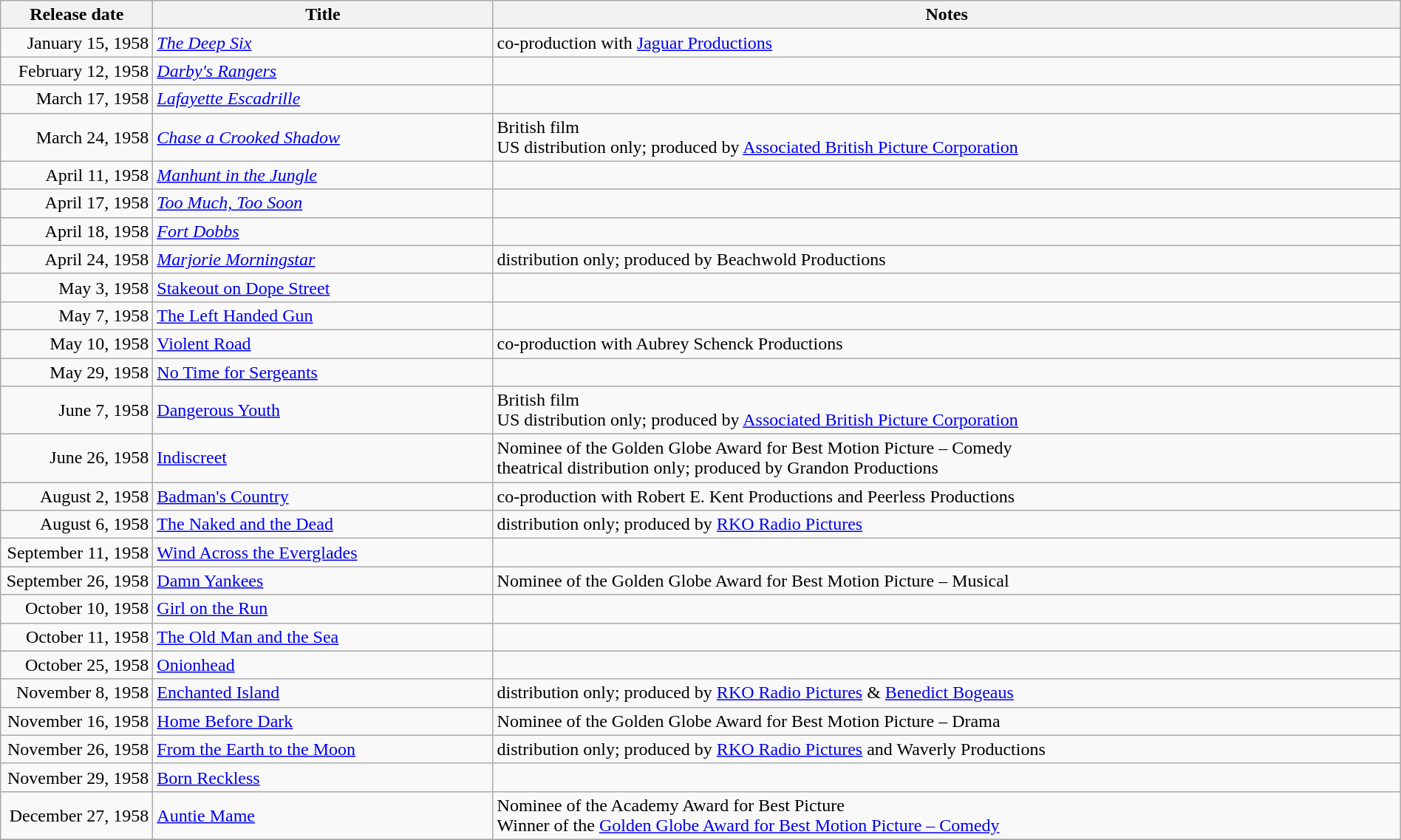<table class="wikitable sortable" style="width:100%;">
<tr>
<th scope="col" style="width:130px;">Release date</th>
<th>Title</th>
<th>Notes</th>
</tr>
<tr>
<td style="text-align:right;">January 15, 1958</td>
<td><em><a href='#'>The Deep Six</a></em></td>
<td>co-production with <a href='#'>Jaguar Productions</a></td>
</tr>
<tr>
<td style="text-align:right;">February 12, 1958</td>
<td><em><a href='#'>Darby's Rangers</a></em></td>
<td></td>
</tr>
<tr>
<td style="text-align:right;">March 17, 1958</td>
<td><em><a href='#'>Lafayette Escadrille</a></em></td>
<td></td>
</tr>
<tr>
<td style="text-align:right;">March 24, 1958</td>
<td><em><a href='#'>Chase a Crooked Shadow</a></em></td>
<td>British film<br>US distribution only; produced by <a href='#'>Associated British Picture Corporation</a></td>
</tr>
<tr>
<td style="text-align:right;">April 11, 1958</td>
<td><em><a href='#'>Manhunt in the Jungle</a></em></td>
<td></td>
</tr>
<tr>
<td style="text-align:right;">April 17, 1958</td>
<td><em><a href='#'>Too Much, Too Soon</a></em></td>
<td></td>
</tr>
<tr>
<td style="text-align:right;">April 18, 1958</td>
<td><em><a href='#'>Fort Dobbs</a></em></td>
<td></td>
</tr>
<tr>
<td style="text-align:right;">April 24, 1958</td>
<td><em><a href='#'>Marjorie Morningstar</a><strong></td>
<td>distribution only; produced by Beachwold Productions</td>
</tr>
<tr>
<td style="text-align:right;">May 3, 1958</td>
<td></em><a href='#'>Stakeout on Dope Street</a><em></td>
<td></td>
</tr>
<tr>
<td style="text-align:right;">May 7, 1958</td>
<td></em><a href='#'>The Left Handed Gun</a><em></td>
<td></td>
</tr>
<tr>
<td style="text-align:right;">May 10, 1958</td>
<td></em><a href='#'>Violent Road</a><em></td>
<td>co-production with Aubrey Schenck Productions</td>
</tr>
<tr>
<td style="text-align:right;">May 29, 1958</td>
<td></em><a href='#'>No Time for Sergeants</a><em></td>
<td></td>
</tr>
<tr>
<td style="text-align:right;">June 7, 1958</td>
<td></em><a href='#'>Dangerous Youth</a><em></td>
<td>British film<br>US distribution only; produced by <a href='#'>Associated British Picture Corporation</a></td>
</tr>
<tr>
<td style="text-align:right;">June 26, 1958</td>
<td></em><a href='#'>Indiscreet</a><em></td>
<td>Nominee of the Golden Globe Award for Best Motion Picture – Comedy<br>theatrical distribution only; produced by Grandon Productions</td>
</tr>
<tr>
<td style="text-align:right;">August 2, 1958</td>
<td></em><a href='#'>Badman's Country</a><em></td>
<td>co-production with Robert E. Kent Productions and Peerless Productions</td>
</tr>
<tr>
<td style="text-align:right;">August 6, 1958</td>
<td></em><a href='#'>The Naked and the Dead</a><em></td>
<td>distribution only; produced by <a href='#'>RKO Radio Pictures</a></td>
</tr>
<tr>
<td style="text-align:right;">September 11, 1958</td>
<td></em><a href='#'>Wind Across the Everglades</a><em></td>
<td></td>
</tr>
<tr>
<td style="text-align:right;">September 26, 1958</td>
<td></em><a href='#'>Damn Yankees</a><em></td>
<td>Nominee of the Golden Globe Award for Best Motion Picture – Musical</td>
</tr>
<tr>
<td style="text-align:right;">October 10, 1958</td>
<td></em><a href='#'>Girl on the Run</a><em></td>
<td></td>
</tr>
<tr>
<td style="text-align:right;">October 11, 1958</td>
<td></em><a href='#'>The Old Man and the Sea</a><em></td>
<td></td>
</tr>
<tr>
<td style="text-align:right;">October 25, 1958</td>
<td></em><a href='#'>Onionhead</a><em></td>
<td></td>
</tr>
<tr>
<td style="text-align:right;">November 8, 1958</td>
<td></em><a href='#'>Enchanted Island</a><em></td>
<td>distribution only; produced by <a href='#'>RKO Radio Pictures</a> & <a href='#'>Benedict Bogeaus</a></td>
</tr>
<tr>
<td style="text-align:right;">November 16, 1958</td>
<td></em><a href='#'>Home Before Dark</a><em></td>
<td>Nominee of the Golden Globe Award for Best Motion Picture – Drama</td>
</tr>
<tr>
<td style="text-align:right;">November 26, 1958</td>
<td></em><a href='#'>From the Earth to the Moon</a><em></td>
<td>distribution only; produced by <a href='#'>RKO Radio Pictures</a> and Waverly Productions</td>
</tr>
<tr>
<td style="text-align:right;">November 29, 1958</td>
<td></em><a href='#'>Born Reckless</a><em></td>
<td></td>
</tr>
<tr>
<td style="text-align:right;">December 27, 1958</td>
<td></em><a href='#'>Auntie Mame</a><em></td>
<td>Nominee of the Academy Award for Best Picture<br></strong>Winner of the <a href='#'>Golden Globe Award for Best Motion Picture – Comedy</a><strong></td>
</tr>
<tr>
</tr>
</table>
